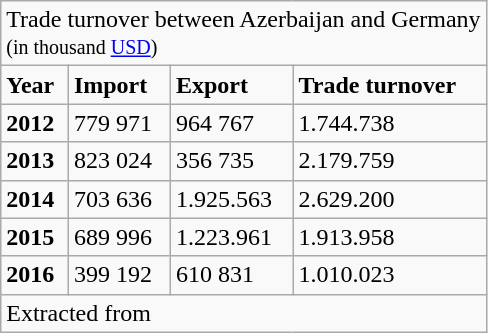<table class="wikitable">
<tr>
<td colspan="4">Trade turnover between Azerbaijan and Germany<br><small>(in thousand <a href='#'>USD</a>)</small></td>
</tr>
<tr>
<td><strong>Year</strong></td>
<td><strong>Import</strong></td>
<td><strong> Export</strong></td>
<td><strong> Trade turnover</strong></td>
</tr>
<tr>
<td><strong>2012</strong></td>
<td>779 971</td>
<td>964 767</td>
<td>1.744.738</td>
</tr>
<tr>
<td><strong>2013</strong></td>
<td>823 024</td>
<td>356 735</td>
<td>2.179.759</td>
</tr>
<tr>
<td><strong>2014</strong></td>
<td>703 636</td>
<td>1.925.563</td>
<td>2.629.200</td>
</tr>
<tr>
<td><strong>2015</strong></td>
<td>689 996</td>
<td>1.223.961</td>
<td>1.913.958</td>
</tr>
<tr>
<td><strong>2016</strong></td>
<td>399 192</td>
<td>610 831</td>
<td>1.010.023</td>
</tr>
<tr>
<td colspan="4">Extracted from  </td>
</tr>
</table>
